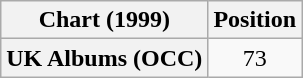<table class="wikitable plainrowheaders" style="text-align:center">
<tr>
<th scope="col">Chart (1999)</th>
<th scope="col">Position</th>
</tr>
<tr>
<th scope="row">UK Albums (OCC)</th>
<td>73</td>
</tr>
</table>
